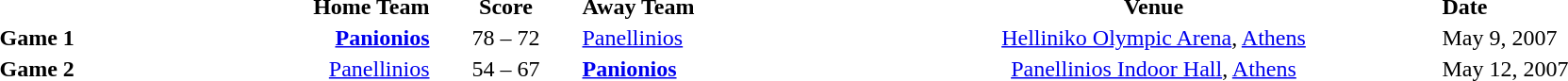<table style="text-align:center" cellpadding=1 border=0>
<tr>
<th width=100></th>
<th width=200 align=right>Home Team</th>
<th width=100>Score</th>
<th width=200 align=left>Away Team</th>
<th width=400>Venue</th>
<th width=200 align=left>Date</th>
</tr>
<tr>
<td align=left><strong>Game 1</strong></td>
<td align=right><strong><a href='#'>Panionios</a></strong></td>
<td>78 – 72</td>
<td align=left><a href='#'>Panellinios</a></td>
<td><a href='#'>Helliniko Olympic Arena</a>, <a href='#'>Athens</a></td>
<td align=left>May 9, 2007</td>
</tr>
<tr>
<td align=left><strong>Game 2</strong></td>
<td align=right><a href='#'>Panellinios</a></td>
<td>54 – 67</td>
<td align=left><strong><a href='#'>Panionios</a></strong></td>
<td><a href='#'>Panellinios Indoor Hall</a>, <a href='#'>Athens</a></td>
<td align=left>May 12, 2007</td>
</tr>
</table>
